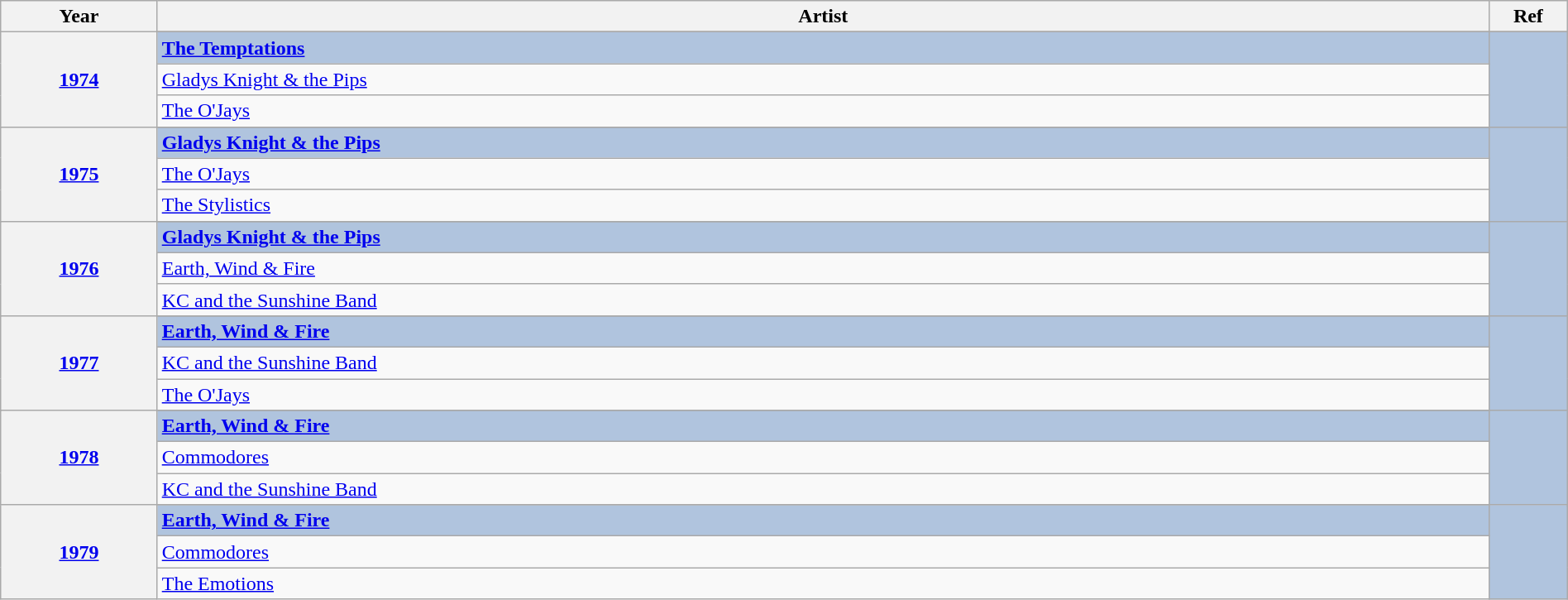<table class="wikitable" width="100%">
<tr>
<th width="10%">Year</th>
<th width="85%">Artist</th>
<th width="5%">Ref</th>
</tr>
<tr>
<th rowspan="4" align="center"><a href='#'>1974<br></a></th>
</tr>
<tr style="background:#B0C4DE">
<td><strong><a href='#'>The Temptations</a></strong></td>
<td rowspan="4" align="center"></td>
</tr>
<tr>
<td><a href='#'>Gladys Knight & the Pips</a></td>
</tr>
<tr>
<td><a href='#'>The O'Jays</a></td>
</tr>
<tr>
<th rowspan="4" align="center"><a href='#'>1975<br></a></th>
</tr>
<tr style="background:#B0C4DE">
<td><strong><a href='#'>Gladys Knight & the Pips</a></strong></td>
<td rowspan="4" align="center"></td>
</tr>
<tr>
<td><a href='#'>The O'Jays</a></td>
</tr>
<tr>
<td><a href='#'>The Stylistics</a></td>
</tr>
<tr>
<th rowspan="4" align="center"><a href='#'>1976<br></a></th>
</tr>
<tr style="background:#B0C4DE">
<td><strong><a href='#'>Gladys Knight & the Pips</a></strong></td>
<td rowspan="4" align="center"></td>
</tr>
<tr>
<td><a href='#'>Earth, Wind & Fire</a></td>
</tr>
<tr>
<td><a href='#'>KC and the Sunshine Band</a></td>
</tr>
<tr>
<th rowspan="4" align="center"><a href='#'>1977<br></a></th>
</tr>
<tr style="background:#B0C4DE">
<td><strong><a href='#'>Earth, Wind & Fire</a></strong></td>
<td rowspan="4" align="center"></td>
</tr>
<tr>
<td><a href='#'>KC and the Sunshine Band</a></td>
</tr>
<tr>
<td><a href='#'>The O'Jays</a></td>
</tr>
<tr>
<th rowspan="4" align="center"><a href='#'>1978<br></a></th>
</tr>
<tr style="background:#B0C4DE">
<td><strong><a href='#'>Earth, Wind & Fire</a></strong></td>
<td rowspan="4" align="center"></td>
</tr>
<tr>
<td><a href='#'>Commodores</a></td>
</tr>
<tr>
<td><a href='#'>KC and the Sunshine Band</a></td>
</tr>
<tr>
<th rowspan="4" align="center"><a href='#'>1979<br></a></th>
</tr>
<tr style="background:#B0C4DE">
<td><strong><a href='#'>Earth, Wind & Fire</a></strong></td>
<td rowspan="4" align="center"></td>
</tr>
<tr>
<td><a href='#'>Commodores</a></td>
</tr>
<tr>
<td><a href='#'>The Emotions</a></td>
</tr>
</table>
